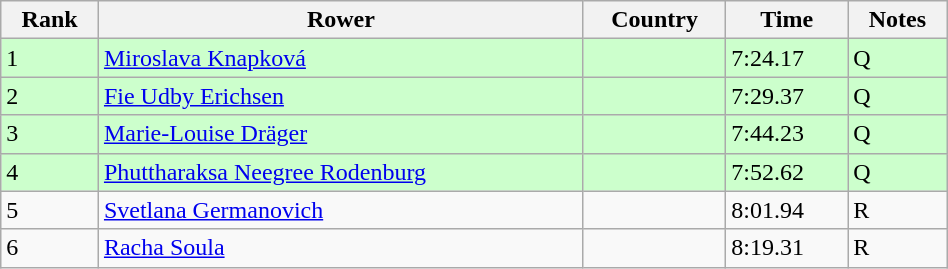<table class="wikitable sortable" width=50%>
<tr>
<th>Rank</th>
<th>Rower</th>
<th>Country</th>
<th>Time</th>
<th>Notes</th>
</tr>
<tr bgcolor=ccffcc>
<td>1</td>
<td><a href='#'>Miroslava Knapková</a></td>
<td></td>
<td>7:24.17</td>
<td>Q</td>
</tr>
<tr bgcolor=ccffcc>
<td>2</td>
<td><a href='#'>Fie Udby Erichsen</a></td>
<td></td>
<td>7:29.37</td>
<td>Q</td>
</tr>
<tr bgcolor=ccffcc>
<td>3</td>
<td><a href='#'>Marie-Louise Dräger</a></td>
<td></td>
<td>7:44.23</td>
<td>Q</td>
</tr>
<tr bgcolor=ccffcc>
<td>4</td>
<td><a href='#'>Phuttharaksa Neegree Rodenburg</a></td>
<td></td>
<td>7:52.62</td>
<td>Q</td>
</tr>
<tr>
<td>5</td>
<td><a href='#'>Svetlana Germanovich</a></td>
<td></td>
<td>8:01.94</td>
<td>R</td>
</tr>
<tr>
<td>6</td>
<td><a href='#'>Racha Soula</a></td>
<td></td>
<td>8:19.31</td>
<td>R</td>
</tr>
</table>
